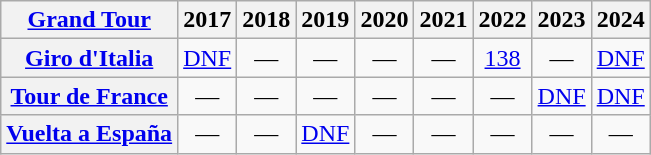<table class="wikitable plainrowheaders">
<tr>
<th scope="col"><a href='#'>Grand Tour</a></th>
<th scope="col">2017</th>
<th scope="col">2018</th>
<th scope="col">2019</th>
<th scope="col">2020</th>
<th scope="col">2021</th>
<th scope="col">2022</th>
<th scope="col">2023</th>
<th scope="col">2024</th>
</tr>
<tr style="text-align:center;">
<th scope="row"> <a href='#'>Giro d'Italia</a></th>
<td style="text-align:center;"><a href='#'>DNF</a></td>
<td>—</td>
<td>—</td>
<td>—</td>
<td>—</td>
<td><a href='#'>138</a></td>
<td>—</td>
<td><a href='#'>DNF</a></td>
</tr>
<tr style="text-align:center;">
<th scope="row"> <a href='#'>Tour de France</a></th>
<td>—</td>
<td>—</td>
<td>—</td>
<td>—</td>
<td>—</td>
<td>—</td>
<td style="text-align:center;"><a href='#'>DNF</a></td>
<td><a href='#'>DNF</a></td>
</tr>
<tr style="text-align:center;">
<th scope="row"> <a href='#'>Vuelta a España</a></th>
<td>—</td>
<td>—</td>
<td><a href='#'>DNF</a></td>
<td>—</td>
<td>—</td>
<td>—</td>
<td>—</td>
<td>—</td>
</tr>
</table>
